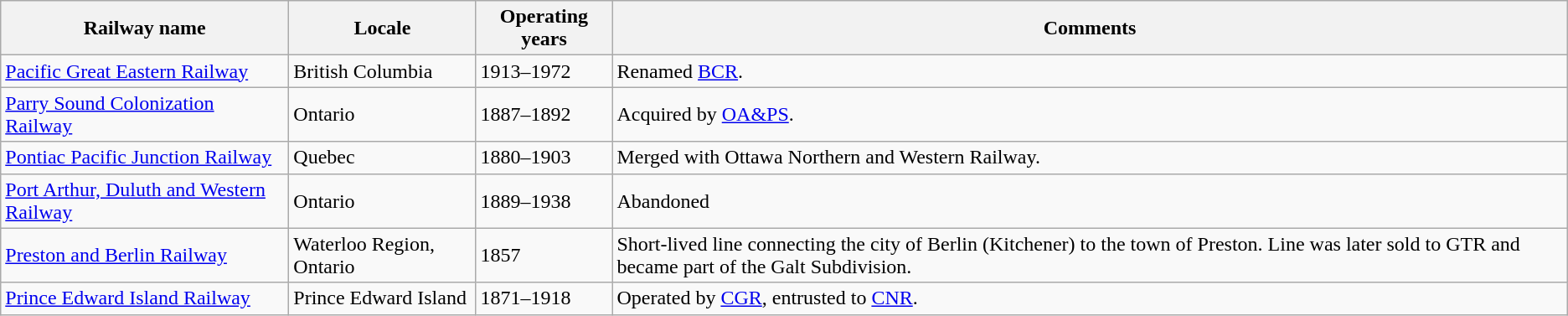<table class="wikitable">
<tr>
<th>Railway name</th>
<th>Locale</th>
<th>Operating years</th>
<th>Comments</th>
</tr>
<tr>
<td><a href='#'>Pacific Great Eastern Railway</a></td>
<td>British Columbia</td>
<td>1913–1972</td>
<td>Renamed <a href='#'>BCR</a>.</td>
</tr>
<tr>
<td><a href='#'>Parry Sound Colonization Railway</a></td>
<td>Ontario</td>
<td>1887–1892</td>
<td>Acquired by <a href='#'>OA&PS</a>.</td>
</tr>
<tr>
<td><a href='#'>Pontiac Pacific Junction Railway</a></td>
<td>Quebec</td>
<td>1880–1903</td>
<td>Merged with Ottawa Northern and Western Railway.</td>
</tr>
<tr>
<td><a href='#'>Port Arthur, Duluth and Western Railway</a></td>
<td>Ontario</td>
<td>1889–1938</td>
<td>Abandoned</td>
</tr>
<tr>
<td><a href='#'>Preston and Berlin Railway</a></td>
<td>Waterloo Region, Ontario</td>
<td>1857</td>
<td>Short-lived line connecting the city of Berlin (Kitchener) to the town of Preston. Line was later sold to GTR and became part of the Galt Subdivision.</td>
</tr>
<tr>
<td><a href='#'>Prince Edward Island Railway</a></td>
<td>Prince Edward Island</td>
<td>1871–1918</td>
<td>Operated by <a href='#'>CGR</a>, entrusted to <a href='#'>CNR</a>.</td>
</tr>
</table>
